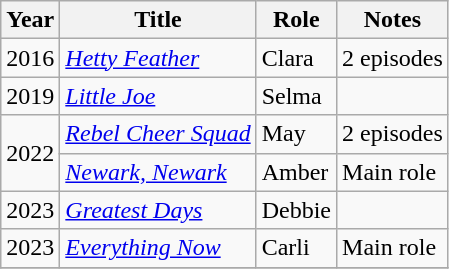<table class="wikitable sortable plainrowheaders">
<tr>
<th>Year</th>
<th>Title</th>
<th>Role</th>
<th class="unsortable">Notes</th>
</tr>
<tr>
<td>2016</td>
<td><em><a href='#'>Hetty Feather</a></em></td>
<td>Clara</td>
<td>2 episodes</td>
</tr>
<tr>
<td>2019</td>
<td><em><a href='#'>Little Joe</a></em></td>
<td>Selma</td>
<td></td>
</tr>
<tr>
<td rowspan="2">2022</td>
<td><em><a href='#'>Rebel Cheer Squad</a></em></td>
<td>May</td>
<td>2 episodes</td>
</tr>
<tr>
<td><em><a href='#'>Newark, Newark</a></em></td>
<td>Amber</td>
<td>Main role</td>
</tr>
<tr>
<td>2023</td>
<td><em><a href='#'>Greatest Days</a></em></td>
<td>Debbie</td>
<td></td>
</tr>
<tr>
<td>2023</td>
<td><em><a href='#'>Everything Now</a></em></td>
<td>Carli</td>
<td>Main role</td>
</tr>
<tr>
</tr>
</table>
